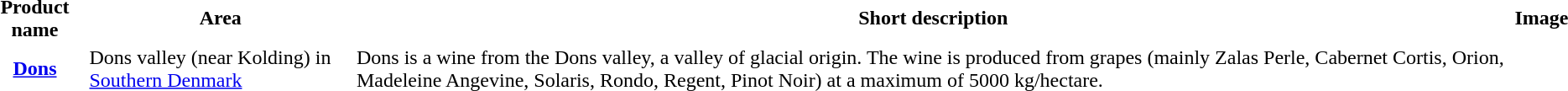<table>
<tr>
<th>Product name</th>
<th>Area</th>
<th>Short description</th>
<th>Image</th>
</tr>
<tr>
<th><a href='#'>Dons</a></th>
<td>Dons valley (near Kolding) in <a href='#'>Southern Denmark</a></td>
<td>Dons is a wine from the Dons valley, a valley of glacial origin. The wine is produced from grapes (mainly Zalas Perle, Cabernet Cortis, Orion, Madeleine Angevine, Solaris, Rondo, Regent, Pinot Noir) at a maximum of 5000 kg/hectare.</td>
<td></td>
</tr>
</table>
